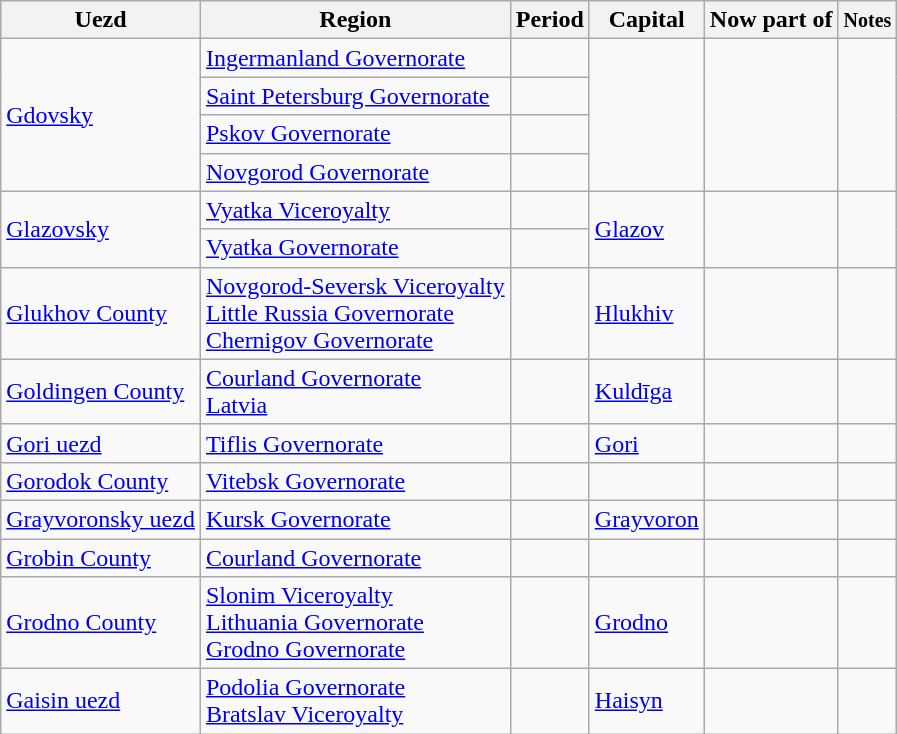<table class="wikitable sortable">
<tr>
<th>Uezd</th>
<th>Region</th>
<th>Period</th>
<th>Capital</th>
<th>Now part of</th>
<th><small>Notes</small></th>
</tr>
<tr>
<td rowspan="4"><a href='#'>Gdovsky</a></td>
<td><a href='#'>Ingermanland Governorate</a></td>
<td></td>
<td rowspan="4"></td>
<td rowspan="4"></td>
<td rowspan="4"></td>
</tr>
<tr>
<td><a href='#'>Saint Petersburg Governorate</a></td>
<td></td>
</tr>
<tr>
<td><a href='#'>Pskov Governorate</a></td>
<td></td>
</tr>
<tr>
<td><a href='#'>Novgorod Governorate</a></td>
<td></td>
</tr>
<tr>
<td rowspan="2"><a href='#'>Glazovsky</a></td>
<td><a href='#'>Vyatka Viceroyalty</a></td>
<td></td>
<td rowspan="2"><a href='#'>Glazov</a></td>
<td rowspan="2"></td>
<td rowspan="2"></td>
</tr>
<tr>
<td><a href='#'>Vyatka Governorate</a></td>
<td></td>
</tr>
<tr>
<td><a href='#'>Glukhov County</a></td>
<td><a href='#'>Novgorod-Seversk Viceroyalty</a><br><a href='#'>Little Russia Governorate</a><br><a href='#'>Chernigov Governorate</a></td>
<td></td>
<td><a href='#'>Hlukhiv</a></td>
<td></td>
<td></td>
</tr>
<tr>
<td><a href='#'>Goldingen County</a></td>
<td><a href='#'>Courland Governorate</a><br><a href='#'>Latvia</a></td>
<td></td>
<td><a href='#'>Kuldīga</a></td>
<td></td>
<td></td>
</tr>
<tr>
<td><a href='#'>Gori uezd</a></td>
<td><a href='#'>Tiflis Governorate</a></td>
<td></td>
<td><a href='#'>Gori</a></td>
<td></td>
<td></td>
</tr>
<tr>
<td><a href='#'>Gorodok County</a></td>
<td><a href='#'>Vitebsk Governorate</a></td>
<td></td>
<td></td>
<td></td>
<td></td>
</tr>
<tr>
<td><a href='#'>Grayvoronsky uezd</a></td>
<td><a href='#'>Kursk Governorate</a></td>
<td></td>
<td><a href='#'>Grayvoron</a></td>
<td></td>
<td></td>
</tr>
<tr>
<td><a href='#'>Grobin County</a></td>
<td><a href='#'>Courland Governorate</a></td>
<td></td>
<td></td>
<td></td>
<td></td>
</tr>
<tr>
<td><a href='#'>Grodno County</a></td>
<td><a href='#'>Slonim Viceroyalty</a><br><a href='#'>Lithuania Governorate</a><br><a href='#'>Grodno Governorate</a></td>
<td></td>
<td><a href='#'>Grodno</a></td>
<td></td>
<td></td>
</tr>
<tr>
<td><a href='#'>Gaisin uezd</a></td>
<td><a href='#'>Podolia Governorate</a><br><a href='#'>Bratslav Viceroyalty</a></td>
<td></td>
<td><a href='#'>Haisyn</a></td>
<td></td>
<td></td>
</tr>
</table>
